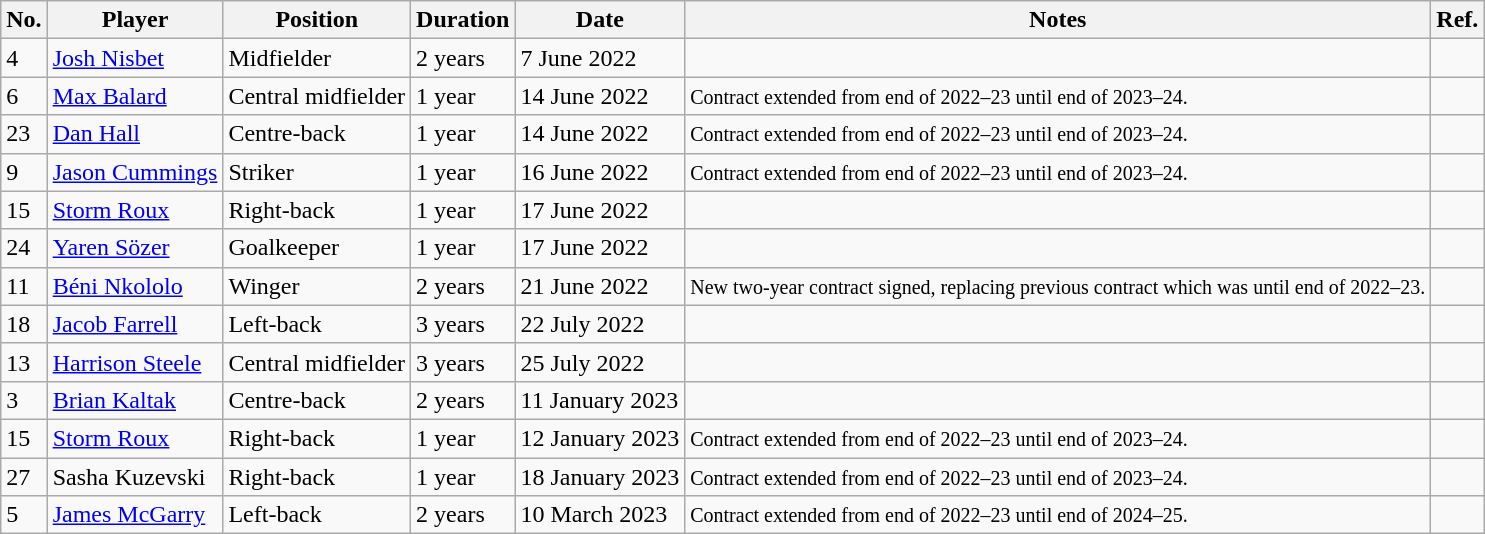<table class="wikitable">
<tr>
<th>No.</th>
<th>Player</th>
<th>Position</th>
<th>Duration</th>
<th>Date</th>
<th>Notes</th>
<th>Ref.</th>
</tr>
<tr>
<td>4</td>
<td><a href='#'>Josh Nisbet</a></td>
<td>Midfielder</td>
<td>2 years</td>
<td>7 June 2022</td>
<td></td>
<td></td>
</tr>
<tr>
<td>6</td>
<td><a href='#'>Max Balard</a></td>
<td>Central midfielder</td>
<td>1 year</td>
<td>14 June 2022</td>
<td><small>Contract extended from end of 2022–23 until end of 2023–24.</small></td>
<td></td>
</tr>
<tr>
<td>23</td>
<td> <a href='#'>Dan Hall</a></td>
<td>Centre-back</td>
<td>1 year</td>
<td>14 June 2022</td>
<td><small>Contract extended from end of 2022–23 until end of 2023–24.</small></td>
<td></td>
</tr>
<tr>
<td>9</td>
<td><a href='#'>Jason Cummings</a></td>
<td>Striker</td>
<td>1 year</td>
<td>16 June 2022</td>
<td><small>Contract extended from end of 2022–23 until end of 2023–24.</small></td>
<td></td>
</tr>
<tr>
<td>15</td>
<td> <a href='#'>Storm Roux</a></td>
<td>Right-back</td>
<td>1 year</td>
<td>17 June 2022</td>
<td></td>
<td></td>
</tr>
<tr>
<td>24</td>
<td><a href='#'>Yaren Sözer</a></td>
<td>Goalkeeper</td>
<td>1 year</td>
<td>17 June 2022</td>
<td></td>
<td></td>
</tr>
<tr>
<td>11</td>
<td> <a href='#'>Béni Nkololo</a></td>
<td>Winger</td>
<td>2 years</td>
<td>21 June 2022</td>
<td><small>New two-year contract signed, replacing previous contract which was until end of 2022–23.</small></td>
<td></td>
</tr>
<tr>
<td>18</td>
<td><a href='#'>Jacob Farrell</a></td>
<td>Left-back</td>
<td>3 years</td>
<td>22 July 2022</td>
<td></td>
<td></td>
</tr>
<tr>
<td>13</td>
<td><a href='#'>Harrison Steele</a></td>
<td>Central midfielder</td>
<td>3 years</td>
<td>25 July 2022</td>
<td></td>
<td></td>
</tr>
<tr>
<td>3</td>
<td> <a href='#'>Brian Kaltak</a></td>
<td>Centre-back</td>
<td>2 years</td>
<td>11 January 2023</td>
<td></td>
<td></td>
</tr>
<tr>
<td>15</td>
<td> <a href='#'>Storm Roux</a></td>
<td>Right-back</td>
<td>1 year</td>
<td>12 January 2023</td>
<td><small>Contract extended from end of 2022–23 until end of 2023–24.</small></td>
<td></td>
</tr>
<tr>
<td>27</td>
<td>Sasha Kuzevski</td>
<td>Right-back</td>
<td>1 year</td>
<td>18 January 2023</td>
<td><small>Contract extended from end of 2022–23 until end of 2023–24.</small></td>
<td></td>
</tr>
<tr>
<td>5</td>
<td> <a href='#'>James McGarry</a></td>
<td>Left-back</td>
<td>2 years</td>
<td>10 March 2023</td>
<td><small>Contract extended from end of 2022–23 until end of 2024–25.</small></td>
<td></td>
</tr>
</table>
